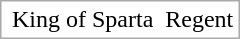<table style="border-spacing: 2px; border: 1px solid darkgray;">
<tr>
<td></td>
<td>King of Sparta</td>
<td></td>
<td>Regent</td>
</tr>
</table>
